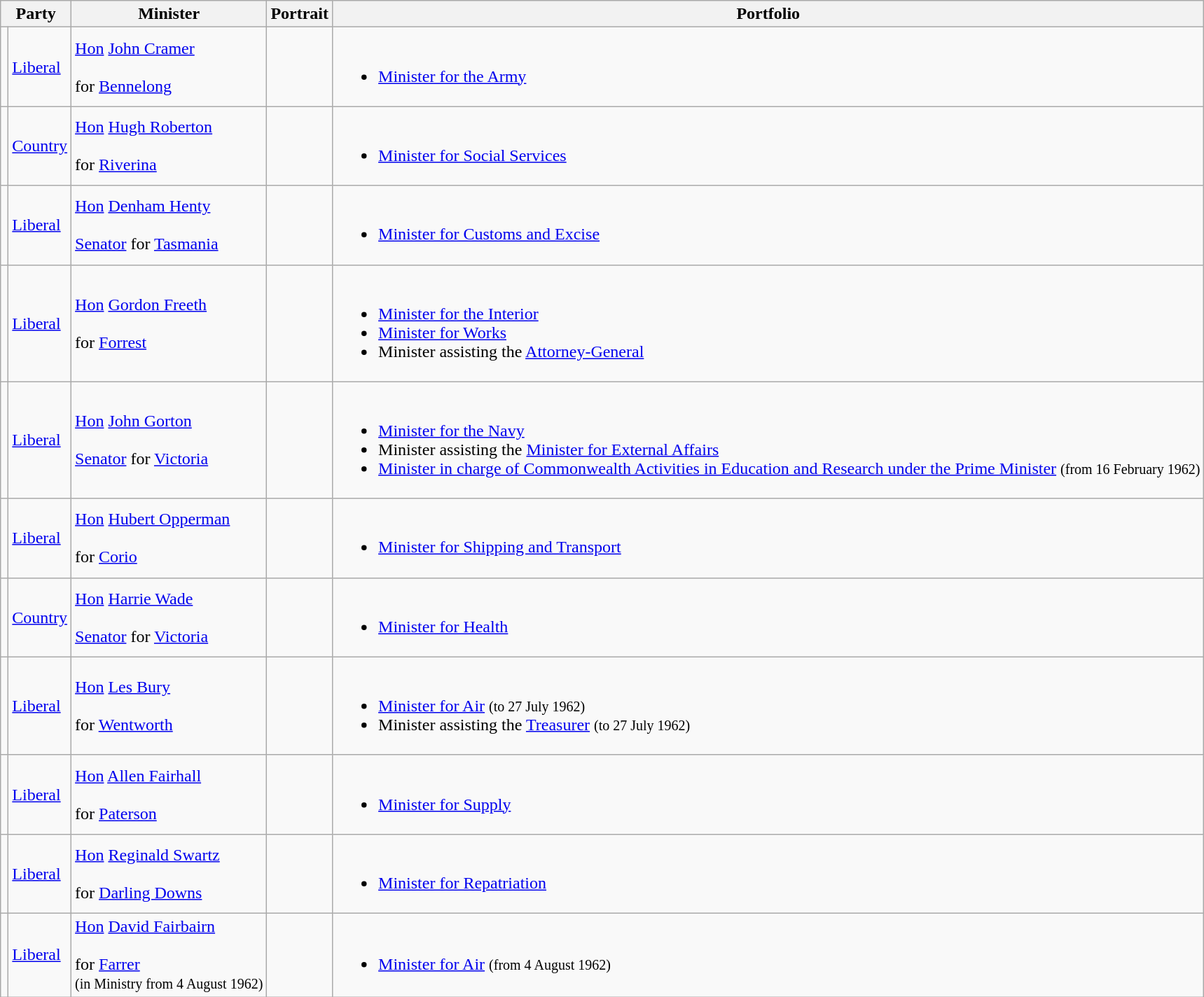<table class="wikitable sortable">
<tr>
<th colspan="2">Party</th>
<th>Minister</th>
<th>Portrait</th>
<th>Portfolio</th>
</tr>
<tr>
<td></td>
<td><a href='#'>Liberal</a></td>
<td><a href='#'>Hon</a> <a href='#'>John Cramer</a> <br><br> for <a href='#'>Bennelong</a> <br></td>
<td></td>
<td><br><ul><li><a href='#'>Minister for the Army</a></li></ul></td>
</tr>
<tr>
<td></td>
<td><a href='#'>Country</a></td>
<td><a href='#'>Hon</a> <a href='#'>Hugh Roberton</a> <br><br> for <a href='#'>Riverina</a> <br></td>
<td></td>
<td><br><ul><li><a href='#'>Minister for Social Services</a></li></ul></td>
</tr>
<tr>
<td></td>
<td><a href='#'>Liberal</a></td>
<td><a href='#'>Hon</a> <a href='#'>Denham Henty</a> <br><br><a href='#'>Senator</a> for <a href='#'>Tasmania</a> <br></td>
<td></td>
<td><br><ul><li><a href='#'>Minister for Customs and Excise</a></li></ul></td>
</tr>
<tr>
<td></td>
<td><a href='#'>Liberal</a></td>
<td><a href='#'>Hon</a> <a href='#'>Gordon Freeth</a> <br><br> for <a href='#'>Forrest</a> <br></td>
<td></td>
<td><br><ul><li><a href='#'>Minister for the Interior</a></li><li><a href='#'>Minister for Works</a></li><li>Minister assisting the <a href='#'>Attorney-General</a></li></ul></td>
</tr>
<tr>
<td></td>
<td><a href='#'>Liberal</a></td>
<td><a href='#'>Hon</a> <a href='#'>John Gorton</a> <br><br><a href='#'>Senator</a> for <a href='#'>Victoria</a> <br></td>
<td></td>
<td><br><ul><li><a href='#'>Minister for the Navy</a></li><li>Minister assisting the <a href='#'>Minister for External Affairs</a></li><li><a href='#'>Minister in charge of Commonwealth Activities in Education and Research under the Prime Minister</a> <small>(from 16 February 1962)</small></li></ul></td>
</tr>
<tr>
<td></td>
<td><a href='#'>Liberal</a></td>
<td><a href='#'>Hon</a> <a href='#'>Hubert Opperman</a>  <br><br> for <a href='#'>Corio</a> <br></td>
<td></td>
<td><br><ul><li><a href='#'>Minister for Shipping and Transport</a></li></ul></td>
</tr>
<tr>
<td></td>
<td><a href='#'>Country</a></td>
<td><a href='#'>Hon</a> <a href='#'>Harrie Wade</a>  <br><br><a href='#'>Senator</a> for <a href='#'>Victoria</a> <br></td>
<td></td>
<td><br><ul><li><a href='#'>Minister for Health</a></li></ul></td>
</tr>
<tr>
<td></td>
<td><a href='#'>Liberal</a></td>
<td><a href='#'>Hon</a> <a href='#'>Les Bury</a> <br><br> for <a href='#'>Wentworth</a> <br></td>
<td></td>
<td><br><ul><li><a href='#'>Minister for Air</a> <small>(to 27 July 1962)</small></li><li>Minister assisting the <a href='#'>Treasurer</a> <small>(to 27 July 1962)</small></li></ul></td>
</tr>
<tr>
<td></td>
<td><a href='#'>Liberal</a></td>
<td><a href='#'>Hon</a> <a href='#'>Allen Fairhall</a> <br><br> for <a href='#'>Paterson</a> <br></td>
<td></td>
<td><br><ul><li><a href='#'>Minister for Supply</a></li></ul></td>
</tr>
<tr>
<td></td>
<td><a href='#'>Liberal</a></td>
<td><a href='#'>Hon</a> <a href='#'>Reginald Swartz</a>  <br><br> for <a href='#'>Darling Downs</a> <br></td>
<td></td>
<td><br><ul><li><a href='#'>Minister for Repatriation</a></li></ul></td>
</tr>
<tr>
<td></td>
<td><a href='#'>Liberal</a></td>
<td><a href='#'>Hon</a> <a href='#'>David Fairbairn</a>  <br><br> for <a href='#'>Farrer</a> <br>
<small>(in Ministry from 4 August 1962)</small></td>
<td></td>
<td><br><ul><li><a href='#'>Minister for Air</a> <small>(from 4 August 1962)</small></li></ul></td>
</tr>
</table>
